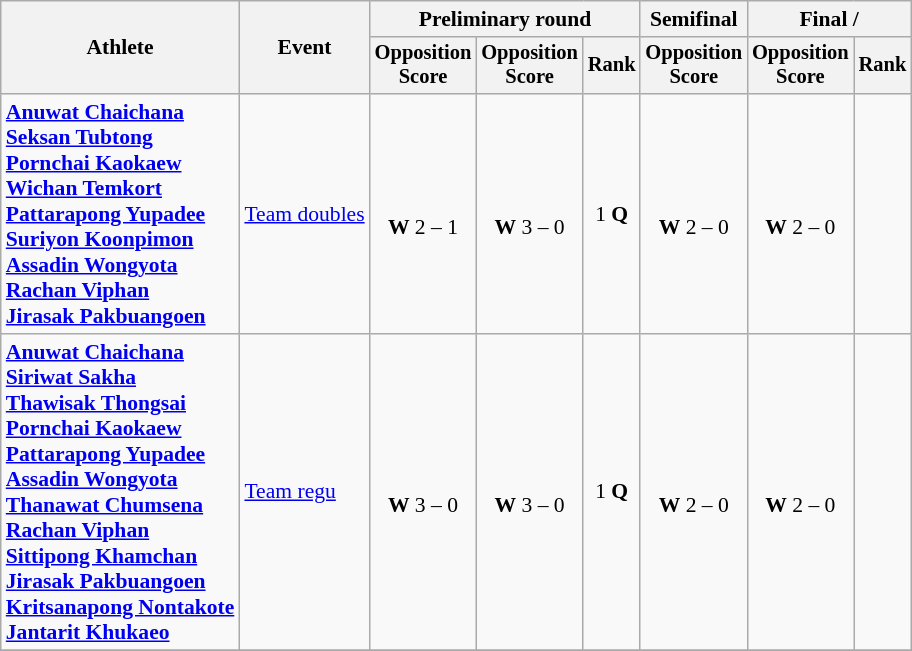<table class=wikitable style="font-size:90%">
<tr>
<th rowspan="2">Athlete</th>
<th rowspan="2">Event</th>
<th colspan=3>Preliminary round</th>
<th>Semifinal</th>
<th colspan=2>Final / </th>
</tr>
<tr style="font-size:95%">
<th>Opposition<br>Score</th>
<th>Opposition<br>Score</th>
<th>Rank</th>
<th>Opposition<br>Score</th>
<th>Opposition<br>Score</th>
<th>Rank</th>
</tr>
<tr>
<td><strong><a href='#'>Anuwat Chaichana</a><br> <a href='#'>Seksan Tubtong</a><br> <a href='#'>Pornchai Kaokaew</a><br> <a href='#'>Wichan Temkort</a><br> <a href='#'>Pattarapong Yupadee</a><br> <a href='#'>Suriyon Koonpimon</a><br> <a href='#'>Assadin Wongyota</a><br> <a href='#'>Rachan Viphan</a><br> <a href='#'>Jirasak Pakbuangoen</a></strong></td>
<td><a href='#'>Team doubles</a></td>
<td align=center> <br><strong>W</strong> 2 – 1</td>
<td align=center> <br><strong>W</strong> 3 – 0</td>
<td align=center>1 <strong>Q</strong></td>
<td align=center> <br><strong>W</strong> 2 – 0</td>
<td align=center> <br> <strong>W</strong> 2 – 0</td>
<td align=center></td>
</tr>
<tr>
<td><strong><a href='#'>Anuwat Chaichana</a><br> <a href='#'>Siriwat Sakha</a><br> <a href='#'>Thawisak Thongsai</a><br> <a href='#'>Pornchai Kaokaew</a><br> <a href='#'>Pattarapong Yupadee</a><br> <a href='#'>Assadin Wongyota</a><br> <a href='#'>Thanawat Chumsena</a><br> <a href='#'>Rachan Viphan</a><br> <a href='#'>Sittipong Khamchan</a><br> <a href='#'>Jirasak Pakbuangoen</a><br> <a href='#'>Kritsanapong Nontakote</a><br> <a href='#'>Jantarit Khukaeo</a></strong></td>
<td><a href='#'>Team regu</a></td>
<td align=center> <br><strong>W</strong> 3 – 0</td>
<td align=center> <br><strong>W</strong> 3 – 0</td>
<td align=center>1 <strong>Q</strong></td>
<td align=center> <br> <strong>W</strong> 2 – 0</td>
<td align=center> <br> <strong>W</strong> 2 – 0</td>
<td align=center></td>
</tr>
<tr>
</tr>
</table>
